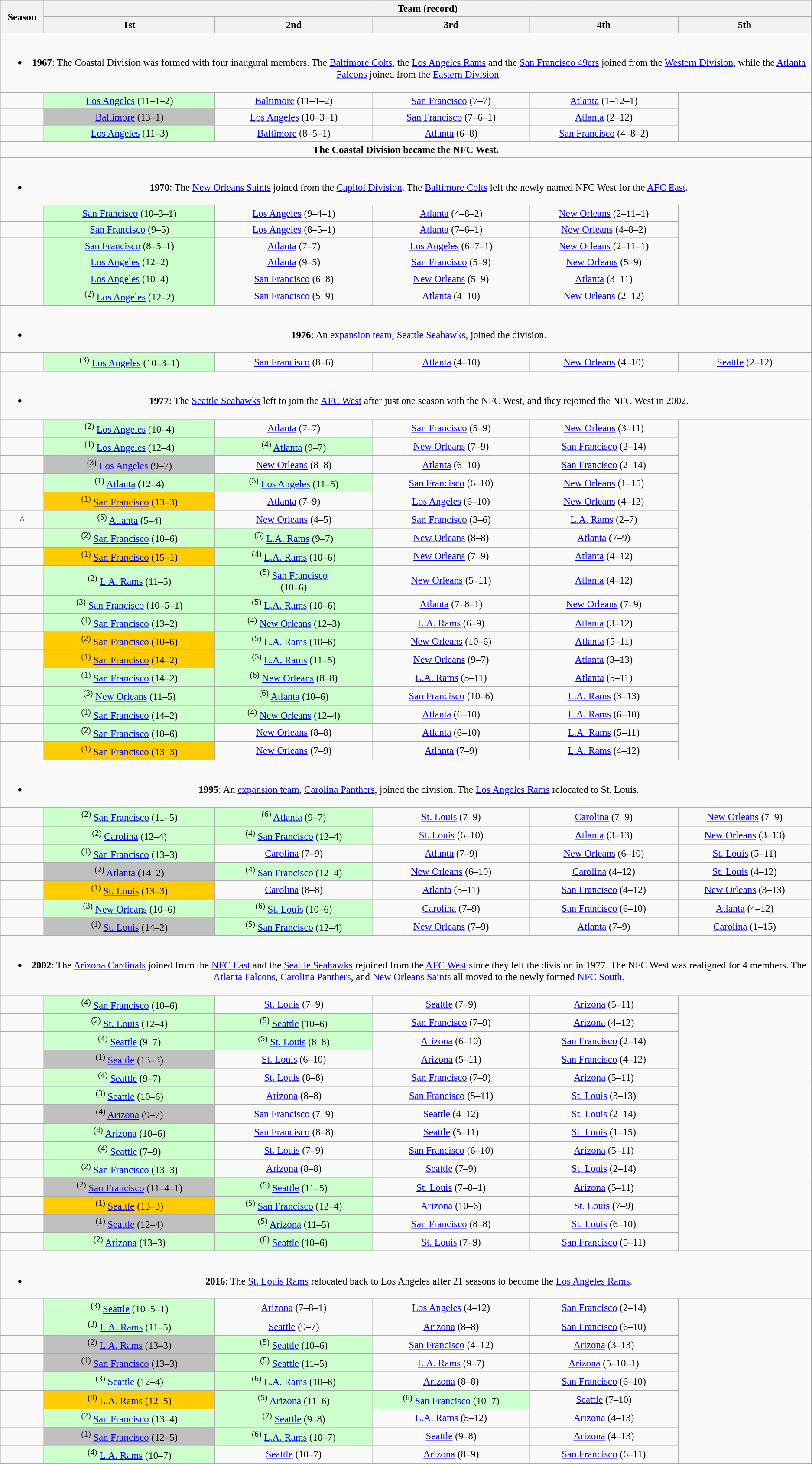<table class="wikitable" style="text-align:center; font-size:95%">
<tr>
<th rowspan="2" width=60px>Season</th>
<th colspan="5">Team (record)</th>
</tr>
<tr>
<th>1st</th>
<th>2nd</th>
<th>3rd</th>
<th>4th</th>
<th>5th</th>
</tr>
<tr>
<td colspan="16"><br><ul><li><strong>1967</strong>: The Coastal Division was formed with four inaugural members. The <a href='#'>Baltimore Colts</a>, the <a href='#'>Los Angeles Rams</a> and the <a href='#'>San Francisco 49ers</a> joined from the <a href='#'>Western Division</a>, while the <a href='#'>Atlanta Falcons</a>  joined from the <a href='#'>Eastern Division</a>.</li></ul></td>
</tr>
<tr>
<td></td>
<td bgcolor=#CCFFCC><a href='#'>Los Angeles</a> (11–1–2)</td>
<td><a href='#'>Baltimore</a> (11–1–2)</td>
<td><a href='#'>San Francisco</a> (7–7)</td>
<td><a href='#'>Atlanta</a> (1–12–1)</td>
</tr>
<tr>
<td></td>
<td bgcolor=#C0C0C0><a href='#'>Baltimore</a> (13–1)</td>
<td><a href='#'>Los Angeles</a> (10–3–1)</td>
<td><a href='#'>San Francisco</a> (7–6–1)</td>
<td><a href='#'>Atlanta</a> (2–12)</td>
</tr>
<tr>
<td></td>
<td bgcolor=#CCFFCC><a href='#'>Los Angeles</a> (11–3)</td>
<td><a href='#'>Baltimore</a> (8–5–1)</td>
<td><a href='#'>Atlanta</a> (6–8)</td>
<td><a href='#'>San Francisco</a> (4–8–2)</td>
</tr>
<tr>
<td colspan="16"><strong>The Coastal Division became the NFC West.</strong></td>
</tr>
<tr>
<td colspan="16"><br><ul><li><strong>1970</strong>: The <a href='#'>New Orleans Saints</a> joined from the <a href='#'>Capitol Division</a>. The <a href='#'>Baltimore Colts</a> left the newly named NFC West for the <a href='#'>AFC East</a>.</li></ul></td>
</tr>
<tr>
<td></td>
<td bgcolor=#CCFFCC><a href='#'>San Francisco</a> (10–3–1)</td>
<td><a href='#'>Los Angeles</a> (9–4–1)</td>
<td><a href='#'>Atlanta</a> (4–8–2)</td>
<td><a href='#'>New Orleans</a> (2–11–1)</td>
</tr>
<tr>
<td></td>
<td bgcolor=#CCFFCC><a href='#'>San Francisco</a> (9–5)</td>
<td><a href='#'>Los Angeles</a> (8–5–1)</td>
<td><a href='#'>Atlanta</a> (7–6–1)</td>
<td><a href='#'>New Orleans</a> (4–8–2)</td>
</tr>
<tr>
<td></td>
<td bgcolor=#CCFFCC><a href='#'>San Francisco</a> (8–5–1)</td>
<td><a href='#'>Atlanta</a> (7–7)</td>
<td><a href='#'>Los Angeles</a> (6–7–1)</td>
<td><a href='#'>New Orleans</a> (2–11–1)</td>
</tr>
<tr>
<td></td>
<td bgcolor=#CCFFCC><a href='#'>Los Angeles</a> (12–2)</td>
<td><a href='#'>Atlanta</a> (9–5)</td>
<td><a href='#'>San Francisco</a> (5–9)</td>
<td><a href='#'>New Orleans</a> (5–9)</td>
</tr>
<tr>
<td></td>
<td bgcolor=#CCFFCC><a href='#'>Los Angeles</a> (10–4)</td>
<td><a href='#'>San Francisco</a> (6–8)</td>
<td><a href='#'>New Orleans</a> (5–9)</td>
<td><a href='#'>Atlanta</a> (3–11)</td>
</tr>
<tr>
<td></td>
<td bgcolor=#CCFFCC><sup>(2)</sup> <a href='#'>Los Angeles</a> (12–2)</td>
<td><a href='#'>San Francisco</a> (5–9)</td>
<td><a href='#'>Atlanta</a> (4–10)</td>
<td><a href='#'>New Orleans</a> (2–12)</td>
</tr>
<tr>
<td colspan="6"><br><ul><li><strong>1976</strong>: An <a href='#'>expansion team</a>, <a href='#'>Seattle Seahawks</a>, joined the division.</li></ul></td>
</tr>
<tr>
<td></td>
<td bgcolor=#CCFFCC><sup>(3)</sup> <a href='#'>Los Angeles</a> (10–3–1)</td>
<td><a href='#'>San Francisco</a> (8–6)</td>
<td><a href='#'>Atlanta</a> (4–10)</td>
<td><a href='#'>New Orleans</a> (4–10)</td>
<td><a href='#'>Seattle</a> (2–12)</td>
</tr>
<tr>
<td colspan="6"><br><ul><li><strong>1977</strong>: The <a href='#'>Seattle Seahawks</a> left to join the <a href='#'>AFC West</a> after just one season with the NFC West, and they rejoined the NFC West in 2002.</li></ul></td>
</tr>
<tr>
<td></td>
<td bgcolor=#CCFFCC><sup>(2)</sup> <a href='#'>Los Angeles</a> (10–4)</td>
<td><a href='#'>Atlanta</a> (7–7)</td>
<td><a href='#'>San Francisco</a> (5–9)</td>
<td><a href='#'>New Orleans</a> (3–11)</td>
</tr>
<tr>
<td></td>
<td bgcolor=#CCFFCC><sup>(1)</sup> <a href='#'>Los Angeles</a> (12–4)</td>
<td bgcolor=#CCFFCC><sup>(4)</sup> <a href='#'>Atlanta</a> (9–7)</td>
<td><a href='#'>New Orleans</a> (7–9)</td>
<td><a href='#'>San Francisco</a> (2–14)</td>
</tr>
<tr>
<td></td>
<td bgcolor=#C0C0C0><sup>(3)</sup> <a href='#'>Los Angeles</a> (9–7)</td>
<td><a href='#'>New Orleans</a> (8–8)</td>
<td><a href='#'>Atlanta</a> (6–10)</td>
<td><a href='#'>San Francisco</a> (2–14)</td>
</tr>
<tr>
<td></td>
<td bgcolor=#CCFFCC><sup>(1)</sup> <a href='#'>Atlanta</a> (12–4)</td>
<td bgcolor=#CCFFCC><sup>(5)</sup> <a href='#'>Los Angeles</a> (11–5)</td>
<td><a href='#'>San Francisco</a> (6–10)</td>
<td><a href='#'>New Orleans</a> (1–15)</td>
</tr>
<tr>
<td></td>
<td bgcolor=#FFCC00><sup>(1)</sup> <a href='#'>San Francisco</a> (13–3)</td>
<td><a href='#'>Atlanta</a> (7–9)</td>
<td><a href='#'>Los Angeles</a> (6–10)</td>
<td><a href='#'>New Orleans</a> (4–12)</td>
</tr>
<tr>
<td>^</td>
<td bgcolor=#CCFFCC><sup>(5)</sup> <a href='#'>Atlanta</a> (5–4)</td>
<td><a href='#'>New Orleans</a> (4–5)</td>
<td><a href='#'>San Francisco</a> (3–6)</td>
<td><a href='#'>L.A. Rams</a> (2–7)</td>
</tr>
<tr>
<td></td>
<td bgcolor=#CCFFCC><sup>(2)</sup> <a href='#'>San Francisco</a> (10–6)</td>
<td bgcolor=#CCFFCC><sup>(5)</sup> <a href='#'>L.A. Rams</a> (9–7)</td>
<td><a href='#'>New Orleans</a> (8–8)</td>
<td><a href='#'>Atlanta</a> (7–9)</td>
</tr>
<tr>
<td></td>
<td bgcolor=#FFCC00><sup>(1)</sup> <a href='#'>San Francisco</a> (15–1)</td>
<td bgcolor=#CCFFCC><sup>(4)</sup> <a href='#'>L.A. Rams</a> (10–6)</td>
<td><a href='#'>New Orleans</a> (7–9)</td>
<td><a href='#'>Atlanta</a> (4–12)</td>
</tr>
<tr>
<td></td>
<td bgcolor=#CCFFCC><sup>(2)</sup> <a href='#'>L.A. Rams</a> (11–5)</td>
<td bgcolor=#CCFFCC><sup>(5)</sup> <a href='#'>San Francisco</a><br>(10–6)</td>
<td><a href='#'>New Orleans</a> (5–11)</td>
<td><a href='#'>Atlanta</a> (4–12)</td>
</tr>
<tr>
<td></td>
<td bgcolor=#CCFFCC><sup>(3)</sup> <a href='#'>San Francisco</a> (10–5–1)</td>
<td bgcolor=#CCFFCC><sup>(5)</sup> <a href='#'>L.A. Rams</a> (10–6)</td>
<td><a href='#'>Atlanta</a> (7–8–1)</td>
<td><a href='#'>New Orleans</a> (7–9)</td>
</tr>
<tr>
<td></td>
<td bgcolor=#CCFFCC><sup>(1)</sup> <a href='#'>San Francisco</a> (13–2)</td>
<td bgcolor=#CCFFCC><sup>(4)</sup> <a href='#'>New Orleans</a> (12–3)</td>
<td><a href='#'>L.A. Rams</a> (6–9)</td>
<td><a href='#'>Atlanta</a> (3–12)</td>
</tr>
<tr>
<td></td>
<td bgcolor=#FFCC00><sup>(2)</sup> <a href='#'>San Francisco</a> (10–6)</td>
<td bgcolor=#CCFFCC><sup>(5)</sup> <a href='#'>L.A. Rams</a> (10–6)</td>
<td><a href='#'>New Orleans</a> (10–6)</td>
<td><a href='#'>Atlanta</a> (5–11)</td>
</tr>
<tr>
<td></td>
<td bgcolor=#FFCC00><sup>(1)</sup> <a href='#'>San Francisco</a> (14–2)</td>
<td bgcolor=#CCFFCC><sup>(5)</sup> <a href='#'>L.A. Rams</a> (11–5)</td>
<td><a href='#'>New Orleans</a> (9–7)</td>
<td><a href='#'>Atlanta</a> (3–13)</td>
</tr>
<tr>
<td></td>
<td bgcolor=#CCFFCC><sup>(1)</sup> <a href='#'>San Francisco</a> (14–2)</td>
<td bgcolor=#CCFFCC><sup>(6)</sup> <a href='#'>New Orleans</a> (8–8)</td>
<td><a href='#'>L.A. Rams</a> (5–11)</td>
<td><a href='#'>Atlanta</a> (5–11)</td>
</tr>
<tr>
<td></td>
<td bgcolor=#CCFFCC><sup>(3)</sup> <a href='#'>New Orleans</a> (11–5)</td>
<td bgcolor=#CCFFCC><sup>(6)</sup> <a href='#'>Atlanta</a> (10–6)</td>
<td><a href='#'>San Francisco</a> (10–6)</td>
<td><a href='#'>L.A. Rams</a> (3–13)</td>
</tr>
<tr>
<td></td>
<td bgcolor=#CCFFCC><sup>(1)</sup> <a href='#'>San Francisco</a> (14–2)</td>
<td bgcolor=#CCFFCC><sup>(4)</sup> <a href='#'>New Orleans</a> (12–4)</td>
<td><a href='#'>Atlanta</a> (6–10)</td>
<td><a href='#'>L.A. Rams</a> (6–10)</td>
</tr>
<tr>
<td></td>
<td bgcolor=#CCFFCC><sup>(2)</sup> <a href='#'>San Francisco</a> (10–6)</td>
<td><a href='#'>New Orleans</a> (8–8)</td>
<td><a href='#'>Atlanta</a> (6–10)</td>
<td><a href='#'>L.A. Rams</a> (5–11)</td>
</tr>
<tr>
<td></td>
<td bgcolor=#FFCC00><sup>(1)</sup> <a href='#'>San Francisco</a> (13–3)</td>
<td><a href='#'>New Orleans</a> (7–9)</td>
<td><a href='#'>Atlanta</a> (7–9)</td>
<td><a href='#'>L.A. Rams</a> (4–12)</td>
</tr>
<tr>
<td colspan="6"><br><ul><li><strong>1995</strong>: An <a href='#'>expansion team</a>, <a href='#'>Carolina Panthers</a>, joined the division. The <a href='#'>Los Angeles Rams</a> relocated to St. Louis.</li></ul></td>
</tr>
<tr>
<td></td>
<td bgcolor=#CCFFCC><sup>(2)</sup> <a href='#'>San Francisco</a> (11–5)</td>
<td bgcolor=#CCFFCC><sup>(6)</sup> <a href='#'>Atlanta</a> (9–7)</td>
<td><a href='#'>St. Louis</a> (7–9)</td>
<td><a href='#'>Carolina</a> (7–9)</td>
<td><a href='#'>New Orleans</a> (7–9)</td>
</tr>
<tr>
<td></td>
<td bgcolor=#CCFFCC><sup>(2)</sup> <a href='#'>Carolina</a> (12–4)</td>
<td bgcolor=#CCFFCC><sup>(4)</sup> <a href='#'>San Francisco</a> (12–4)</td>
<td><a href='#'>St. Louis</a> (6–10)</td>
<td><a href='#'>Atlanta</a> (3–13)</td>
<td><a href='#'>New Orleans</a> (3–13)</td>
</tr>
<tr>
<td></td>
<td bgcolor=#CCFFCC><sup>(1)</sup> <a href='#'>San Francisco</a> (13–3)</td>
<td><a href='#'>Carolina</a> (7–9)</td>
<td><a href='#'>Atlanta</a> (7–9)</td>
<td><a href='#'>New Orleans</a> (6–10)</td>
<td><a href='#'>St. Louis</a> (5–11)</td>
</tr>
<tr>
<td></td>
<td bgcolor=#C0C0C0><sup>(2)</sup> <a href='#'>Atlanta</a> (14–2)</td>
<td bgcolor=#CCFFCC><sup>(4)</sup> <a href='#'>San Francisco</a> (12–4)</td>
<td><a href='#'>New Orleans</a> (6–10)</td>
<td><a href='#'>Carolina</a> (4–12)</td>
<td><a href='#'>St. Louis</a> (4–12)</td>
</tr>
<tr>
<td></td>
<td bgcolor=#FFCC00><sup>(1)</sup> <a href='#'>St. Louis</a> (13–3)</td>
<td><a href='#'>Carolina</a> (8–8)</td>
<td><a href='#'>Atlanta</a> (5–11)</td>
<td><a href='#'>San Francisco</a> (4–12)</td>
<td><a href='#'>New Orleans</a> (3–13)</td>
</tr>
<tr>
<td></td>
<td bgcolor=#CCFFCC><sup>(3)</sup> <a href='#'>New Orleans</a> (10–6)</td>
<td bgcolor=#CCFFCC><sup>(6)</sup> <a href='#'>St. Louis</a> (10–6)</td>
<td><a href='#'>Carolina</a> (7–9)</td>
<td><a href='#'>San Francisco</a> (6–10)</td>
<td><a href='#'>Atlanta</a> (4–12)</td>
</tr>
<tr>
<td></td>
<td bgcolor=#C0C0C0><sup>(1)</sup> <a href='#'>St. Louis</a> (14–2)</td>
<td bgcolor=#CCFFCC><sup>(5)</sup> <a href='#'>San Francisco</a> (12–4)</td>
<td><a href='#'>New Orleans</a> (7–9)</td>
<td><a href='#'>Atlanta</a> (7–9)</td>
<td><a href='#'>Carolina</a> (1–15)</td>
</tr>
<tr>
<td colspan="6"><br><ul><li><strong>2002</strong>: The <a href='#'>Arizona Cardinals</a> joined from the <a href='#'>NFC East</a> and the <a href='#'>Seattle Seahawks</a> rejoined from the <a href='#'>AFC West</a> since they left the division in 1977. The NFC West was realigned for 4 members. The <a href='#'>Atlanta Falcons</a>, <a href='#'>Carolina Panthers</a>, and <a href='#'>New Orleans Saints</a> all moved to the newly formed <a href='#'>NFC South</a>.</li></ul></td>
</tr>
<tr>
<td></td>
<td bgcolor=#CCFFCC><sup>(4)</sup> <a href='#'>San Francisco</a> (10–6)</td>
<td><a href='#'>St. Louis</a> (7–9)</td>
<td><a href='#'>Seattle</a> (7–9)</td>
<td><a href='#'>Arizona</a> (5–11)</td>
</tr>
<tr>
<td></td>
<td bgcolor=#CCFFCC><sup>(2)</sup> <a href='#'>St. Louis</a> (12–4)</td>
<td bgcolor=#CCFFCC><sup>(5)</sup> <a href='#'>Seattle</a> (10–6)</td>
<td><a href='#'>San Francisco</a> (7–9)</td>
<td><a href='#'>Arizona</a> (4–12)</td>
</tr>
<tr>
<td></td>
<td bgcolor=#CCFFCC><sup>(4)</sup> <a href='#'>Seattle</a> (9–7)</td>
<td bgcolor=#CCFFCC><sup>(5)</sup> <a href='#'>St. Louis</a> (8–8)</td>
<td><a href='#'>Arizona</a> (6–10)</td>
<td><a href='#'>San Francisco</a> (2–14)</td>
</tr>
<tr>
<td></td>
<td bgcolor=#C0C0C0><sup>(1)</sup> <a href='#'>Seattle</a> (13–3)</td>
<td><a href='#'>St. Louis</a> (6–10)</td>
<td><a href='#'>Arizona</a> (5–11)</td>
<td><a href='#'>San Francisco</a> (4–12)</td>
</tr>
<tr>
<td></td>
<td bgcolor=#CCFFCC><sup>(4)</sup> <a href='#'>Seattle</a> (9–7)</td>
<td><a href='#'>St. Louis</a> (8–8)</td>
<td><a href='#'>San Francisco</a> (7–9)</td>
<td><a href='#'>Arizona</a> (5–11)</td>
</tr>
<tr>
<td></td>
<td bgcolor=#CCFFCC><sup>(3)</sup> <a href='#'>Seattle</a> (10–6)</td>
<td><a href='#'>Arizona</a> (8–8)</td>
<td><a href='#'>San Francisco</a> (5–11)</td>
<td><a href='#'>St. Louis</a> (3–13)</td>
</tr>
<tr>
<td></td>
<td bgcolor=#C0C0C0><sup>(4)</sup> <a href='#'>Arizona</a> (9–7)</td>
<td><a href='#'>San Francisco</a> (7–9)</td>
<td><a href='#'>Seattle</a> (4–12)</td>
<td><a href='#'>St. Louis</a> (2–14)</td>
</tr>
<tr>
<td></td>
<td bgcolor=#CCFFCC><sup>(4)</sup> <a href='#'>Arizona</a> (10–6)</td>
<td><a href='#'>San Francisco</a> (8–8)</td>
<td><a href='#'>Seattle</a> (5–11)</td>
<td><a href='#'>St. Louis</a> (1–15)</td>
</tr>
<tr>
<td></td>
<td bgcolor=#CCFFCC><sup>(4)</sup> <a href='#'>Seattle</a> (7–9)</td>
<td><a href='#'>St. Louis</a> (7–9)</td>
<td><a href='#'>San Francisco</a> (6–10)</td>
<td><a href='#'>Arizona</a> (5–11)</td>
</tr>
<tr>
<td></td>
<td bgcolor=#CCFFCC><sup>(2)</sup> <a href='#'>San Francisco</a> (13–3)</td>
<td><a href='#'>Arizona</a> (8–8)</td>
<td><a href='#'>Seattle</a> (7–9)</td>
<td><a href='#'>St. Louis</a> (2–14)</td>
</tr>
<tr>
<td></td>
<td bgcolor=#C0C0C0><sup>(2)</sup> <a href='#'>San Francisco</a> (11–4–1)</td>
<td bgcolor=#CCFFCC><sup>(5)</sup> <a href='#'>Seattle</a> (11–5)</td>
<td><a href='#'>St. Louis</a> (7–8–1)</td>
<td><a href='#'>Arizona</a> (5–11)</td>
</tr>
<tr>
<td></td>
<td bgcolor=#FFCC00><sup>(1)</sup> <a href='#'>Seattle</a> (13–3)</td>
<td bgcolor=#CCFFCC><sup>(5)</sup> <a href='#'>San Francisco</a> (12–4)</td>
<td><a href='#'>Arizona</a> (10–6)</td>
<td><a href='#'>St. Louis</a> (7–9)</td>
</tr>
<tr>
<td></td>
<td bgcolor=#C0C0C0><sup>(1)</sup> <a href='#'>Seattle</a> (12–4)</td>
<td bgcolor=#CCFFCC><sup>(5)</sup> <a href='#'>Arizona</a> (11–5)</td>
<td><a href='#'>San Francisco</a> (8–8)</td>
<td><a href='#'>St. Louis</a> (6–10)</td>
</tr>
<tr>
<td></td>
<td bgcolor=#CCFFCC><sup>(2)</sup> <a href='#'>Arizona</a> (13–3)</td>
<td bgcolor=#CCFFCC><sup>(6)</sup> <a href='#'>Seattle</a> (10–6)</td>
<td><a href='#'>St. Louis</a> (7–9)</td>
<td><a href='#'>San Francisco</a> (5–11)</td>
</tr>
<tr>
<td colspan="6"><br><ul><li><strong>2016</strong>: The <a href='#'>St. Louis Rams</a> relocated back to Los Angeles after 21 seasons to become the <a href='#'>Los Angeles Rams</a>.</li></ul></td>
</tr>
<tr>
<td></td>
<td bgcolor=#CCFFCC><sup>(3)</sup> <a href='#'>Seattle</a> (10–5–1)</td>
<td><a href='#'>Arizona</a> (7–8–1)</td>
<td><a href='#'>Los Angeles</a> (4–12)</td>
<td><a href='#'>San Francisco</a> (2–14)</td>
</tr>
<tr>
<td></td>
<td bgcolor=#CCFFCC><sup>(3)</sup> <a href='#'>L.A. Rams</a> (11–5)</td>
<td><a href='#'>Seattle</a> (9–7)</td>
<td><a href='#'>Arizona</a> (8–8)</td>
<td><a href='#'>San Francisco</a> (6–10)</td>
</tr>
<tr>
<td></td>
<td bgcolor=#C0C0C0><sup>(2)</sup> <a href='#'>L.A. Rams</a> (13–3)</td>
<td bgcolor=#CCFFCC><sup>(5)</sup> <a href='#'>Seattle</a> (10–6)</td>
<td><a href='#'>San Francisco</a> (4–12)</td>
<td><a href='#'>Arizona</a> (3–13)</td>
</tr>
<tr>
<td></td>
<td bgcolor=#C0C0C0><sup>(1)</sup> <a href='#'>San Francisco</a> (13–3)</td>
<td bgcolor=#CCFFCC><sup>(5)</sup> <a href='#'>Seattle</a> (11–5)</td>
<td><a href='#'>L.A. Rams</a> (9–7)</td>
<td><a href='#'>Arizona</a> (5–10–1)</td>
</tr>
<tr>
<td></td>
<td bgcolor=#CCFFCC><sup>(3)</sup> <a href='#'>Seattle</a> (12–4)</td>
<td bgcolor=#CCFFCC><sup>(6)</sup> <a href='#'>L.A. Rams</a> (10–6)</td>
<td><a href='#'>Arizona</a> (8–8)</td>
<td><a href='#'>San Francisco</a> (6–10)</td>
</tr>
<tr>
<td></td>
<td bgcolor=#FFCC00><sup>(4)</sup> <a href='#'>L.A. Rams</a> (12–5)</td>
<td bgcolor=#CCFFCC><sup>(5)</sup> <a href='#'>Arizona</a> (11–6)</td>
<td bgcolor=#CCFFCC><sup>(6)</sup> <a href='#'>San Francisco</a> (10–7)</td>
<td><a href='#'>Seattle</a> (7–10)</td>
</tr>
<tr>
<td></td>
<td bgcolor=#CCFFCC><sup>(2)</sup> <a href='#'>San Francisco</a> (13–4)</td>
<td bgcolor=#CCFFCC><sup>(7)</sup> <a href='#'>Seattle</a> (9–8)</td>
<td><a href='#'>L.A. Rams</a> (5–12)</td>
<td><a href='#'>Arizona</a> (4–13)</td>
</tr>
<tr>
<td></td>
<td bgcolor=#C0C0C0><sup>(1)</sup> <a href='#'>San Francisco</a> (12–5)</td>
<td bgcolor=#CCFFCC><sup>(6)</sup> <a href='#'>L.A. Rams</a> (10–7)</td>
<td><a href='#'>Seattle</a> (9–8)</td>
<td><a href='#'>Arizona</a> (4–13)</td>
</tr>
<tr>
<td></td>
<td bgcolor=#CCFFCC><sup>(4)</sup> <a href='#'>L.A. Rams</a> (10–7)</td>
<td><a href='#'>Seattle</a> (10–7)</td>
<td><a href='#'>Arizona</a> (8–9)</td>
<td><a href='#'>San Francisco</a> (6–11)</td>
</tr>
</table>
